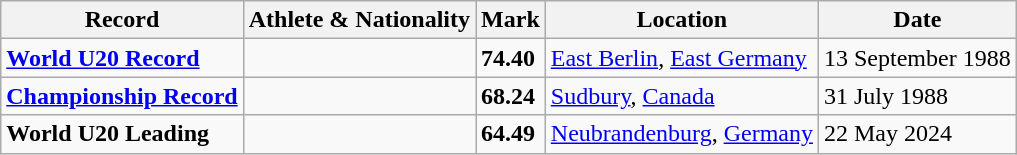<table class="wikitable">
<tr>
<th scope="col">Record</th>
<th scope="col">Athlete & Nationality</th>
<th scope="col">Mark</th>
<th scope="col">Location</th>
<th scope="col">Date</th>
</tr>
<tr>
<td><strong><a href='#'>World U20 Record</a></strong></td>
<td></td>
<td><strong>74.40</strong></td>
<td><a href='#'>East Berlin</a>, <a href='#'>East Germany</a></td>
<td>13 September 1988</td>
</tr>
<tr>
<td><strong><a href='#'>Championship Record</a></strong></td>
<td></td>
<td><strong>68.24</strong></td>
<td><a href='#'>Sudbury</a>, <a href='#'>Canada</a></td>
<td>31 July 1988</td>
</tr>
<tr>
<td><strong>World U20 Leading</strong></td>
<td></td>
<td><strong>64.49</strong></td>
<td><a href='#'>Neubrandenburg</a>, <a href='#'>Germany</a></td>
<td>22 May 2024</td>
</tr>
</table>
